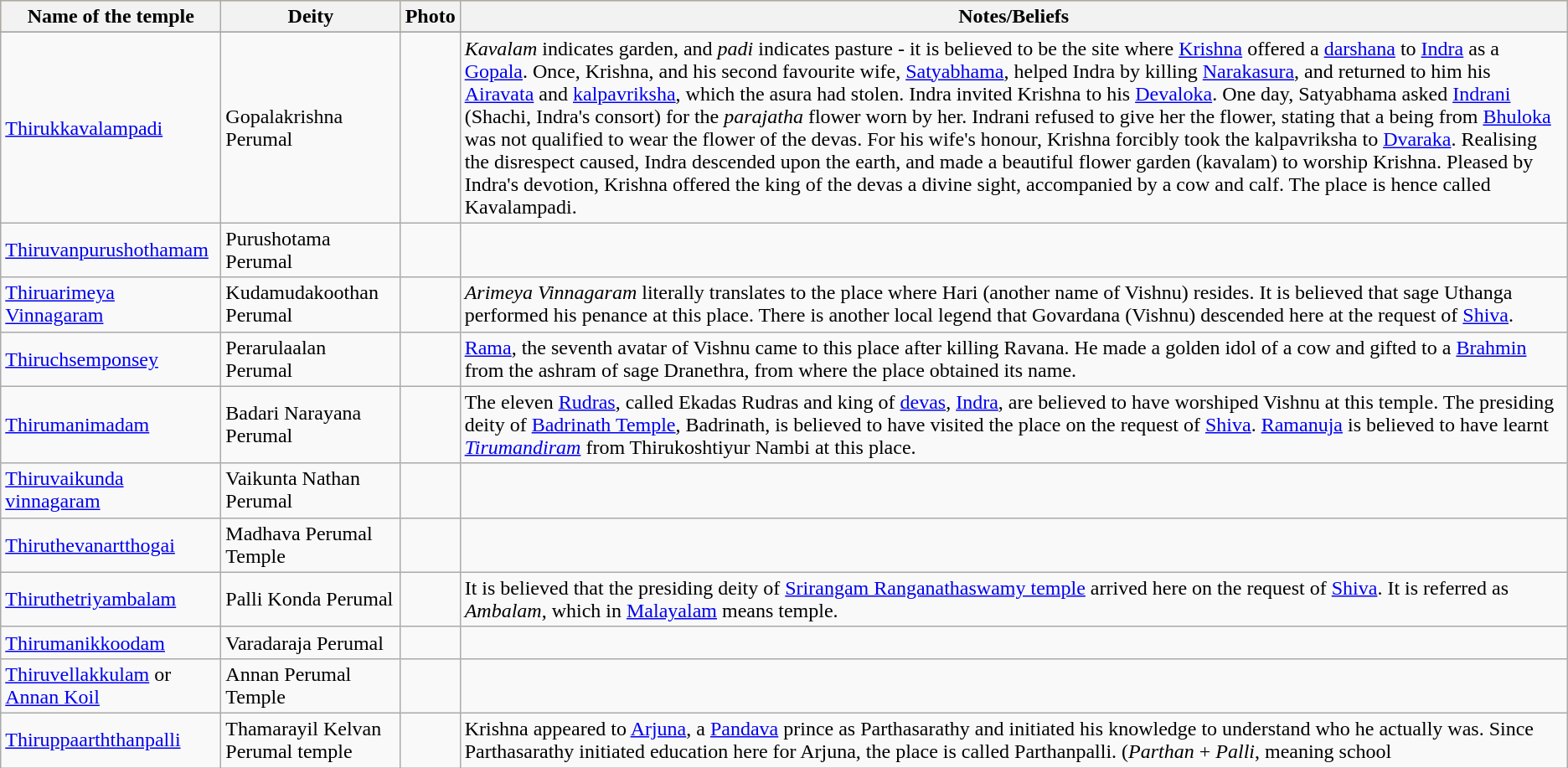<table class="wikitable sortable">
<tr style="background:#FFC569">
<th scope="col"><strong>Name of the temple</strong></th>
<th scope="col"><strong>Deity</strong></th>
<th scope="col" class="unsortable"><strong>Photo</strong></th>
<th scope="col"><strong>Notes/Beliefs</strong></th>
</tr>
<tr align ="center">
</tr>
<tr>
<td><a href='#'>Thirukkavalampadi</a></td>
<td>Gopalakrishna Perumal</td>
<td></td>
<td><em>Kavalam</em> indicates garden, and <em>padi</em> indicates pasture - it is believed to be the site where <a href='#'>Krishna</a> offered a <a href='#'>darshana</a> to <a href='#'>Indra</a> as a <a href='#'>Gopala</a>. Once, Krishna, and his second favourite wife, <a href='#'>Satyabhama</a>, helped Indra by killing <a href='#'>Narakasura</a>, and returned to him his <a href='#'>Airavata</a> and <a href='#'>kalpavriksha</a>, which the asura had stolen. Indra invited Krishna to his <a href='#'>Devaloka</a>. One day, Satyabhama asked <a href='#'>Indrani</a> (Shachi, Indra's consort) for the <em>parajatha</em> flower worn by her. Indrani refused to give her the flower, stating that a being from <a href='#'>Bhuloka</a> was not qualified to wear the flower of the devas. For his wife's honour, Krishna forcibly took the kalpavriksha to <a href='#'>Dvaraka</a>. Realising the disrespect caused, Indra descended upon the earth, and made a beautiful flower garden (kavalam) to worship Krishna. Pleased by Indra's devotion, Krishna offered the king of the devas a divine sight, accompanied by a cow and calf. The place is hence called Kavalampadi.</td>
</tr>
<tr>
<td><a href='#'>Thiruvanpurushothamam</a></td>
<td>Purushotama Perumal</td>
<td></td>
<td></td>
</tr>
<tr>
<td><a href='#'>Thiruarimeya Vinnagaram</a></td>
<td>Kudamudakoothan Perumal</td>
<td></td>
<td><em>Arimeya Vinnagaram</em> literally translates to the place where Hari (another name of Vishnu) resides. It is believed that sage Uthanga performed his penance at this place. There is another local legend that Govardana (Vishnu) descended here at the request of <a href='#'>Shiva</a>.</td>
</tr>
<tr>
<td><a href='#'>Thiruchsemponsey</a></td>
<td>Perarulaalan Perumal</td>
<td></td>
<td><a href='#'>Rama</a>, the seventh avatar of Vishnu came to this place after killing Ravana. He made a golden idol of a cow and gifted to a <a href='#'>Brahmin</a> from the ashram of sage Dranethra, from where the place obtained its name.</td>
</tr>
<tr>
<td><a href='#'>Thirumanimadam</a></td>
<td>Badari Narayana Perumal</td>
<td></td>
<td>The eleven <a href='#'>Rudras</a>, called Ekadas Rudras and king of <a href='#'>devas</a>, <a href='#'>Indra</a>, are believed to have worshiped Vishnu at this temple. The presiding deity of <a href='#'>Badrinath Temple</a>, Badrinath, is believed to have visited the place on the request of <a href='#'>Shiva</a>. <a href='#'>Ramanuja</a> is believed to have learnt <em><a href='#'>Tirumandiram</a></em> from Thirukoshtiyur Nambi at this place.</td>
</tr>
<tr>
<td><a href='#'>Thiruvaikunda vinnagaram</a></td>
<td>Vaikunta Nathan Perumal</td>
<td></td>
<td></td>
</tr>
<tr>
<td><a href='#'>Thiruthevanartthogai</a></td>
<td>Madhava Perumal Temple</td>
<td></td>
<td></td>
</tr>
<tr>
<td><a href='#'>Thiruthetriyambalam</a></td>
<td>Palli Konda Perumal</td>
<td></td>
<td>It is believed that the presiding deity of <a href='#'>Srirangam Ranganathaswamy temple</a> arrived here on the request of <a href='#'>Shiva</a>. It is referred as <em>Ambalam</em>, which in <a href='#'>Malayalam</a> means temple.</td>
</tr>
<tr>
<td><a href='#'>Thirumanikkoodam</a></td>
<td>Varadaraja Perumal</td>
<td></td>
<td></td>
</tr>
<tr>
<td><a href='#'>Thiruvellakkulam</a> or <a href='#'>Annan Koil</a></td>
<td>Annan Perumal Temple</td>
<td></td>
<td></td>
</tr>
<tr>
<td><a href='#'>Thiruppaarththanpalli</a></td>
<td>Thamarayil Kelvan Perumal temple</td>
<td></td>
<td>Krishna appeared to <a href='#'>Arjuna</a>, a <a href='#'>Pandava</a> prince as Parthasarathy and initiated his knowledge to understand who he actually was. Since Parthasarathy initiated education here for Arjuna, the place is called Parthanpalli. (<em>Parthan</em> + <em>Palli</em>, meaning school</td>
</tr>
</table>
